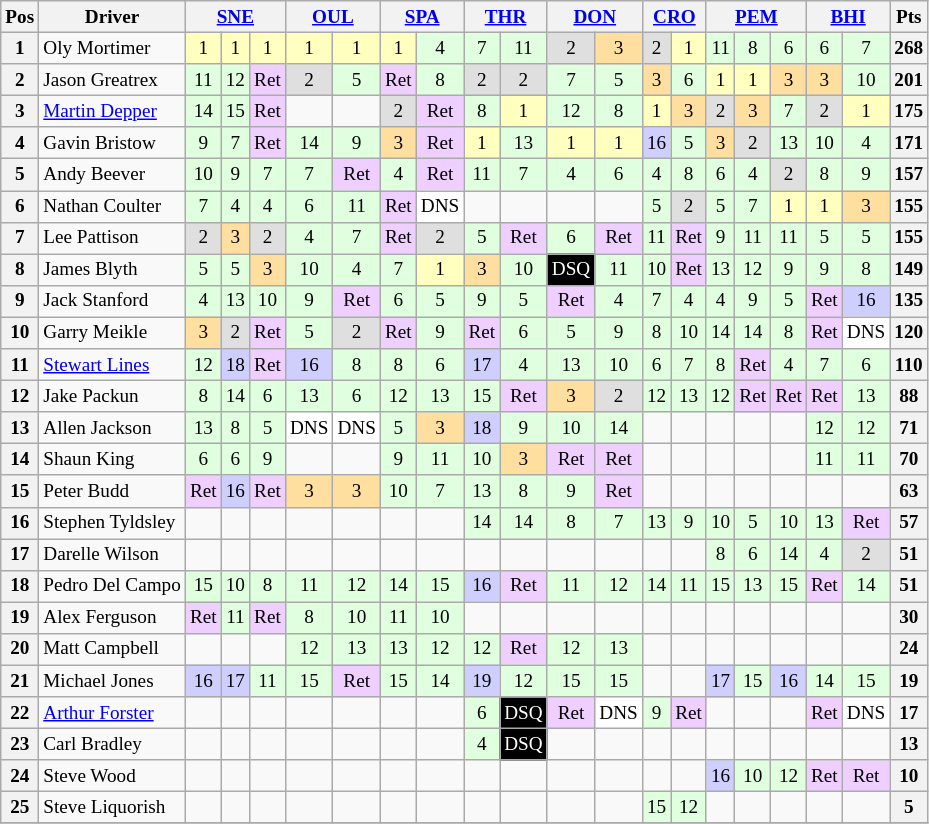<table class="wikitable" style="font-size: 80%; text-align: center;">
<tr valign="top">
<th valign="middle">Pos</th>
<th valign="middle">Driver</th>
<th colspan="3"><a href='#'>SNE</a></th>
<th colspan="2"><a href='#'>OUL</a></th>
<th colspan="2"><a href='#'>SPA</a></th>
<th colspan="2"><a href='#'>THR</a></th>
<th colspan="2"><a href='#'>DON</a></th>
<th colspan="2"><a href='#'>CRO</a></th>
<th colspan="3"><a href='#'>PEM</a></th>
<th colspan="2"><a href='#'>BHI</a></th>
<th valign=middle>Pts</th>
</tr>
<tr>
<th>1</th>
<td align=left>Oly Mortimer</td>
<td style="background:#ffffbf;">1</td>
<td style="background:#ffffbf;">1</td>
<td style="background:#ffffbf;">1</td>
<td style="background:#ffffbf;">1</td>
<td style="background:#ffffbf;">1</td>
<td style="background:#ffffbf;">1</td>
<td style="background:#dfffdf;">4</td>
<td style="background:#dfffdf;">7</td>
<td style="background:#dfffdf;">11</td>
<td style="background:#dfdfdf;">2</td>
<td style="background:#ffdf9f;">3</td>
<td style="background:#dfdfdf;">2</td>
<td style="background:#ffffbf;">1</td>
<td style="background:#dfffdf;">11</td>
<td style="background:#dfffdf;">8</td>
<td style="background:#dfffdf;">6</td>
<td style="background:#dfffdf;">6</td>
<td style="background:#dfffdf;">7</td>
<th>268</th>
</tr>
<tr>
<th>2</th>
<td align=left>Jason Greatrex</td>
<td style="background:#dfffdf;">11</td>
<td style="background:#dfffdf;">12</td>
<td style="background:#efcfff;">Ret</td>
<td style="background:#dfdfdf;">2</td>
<td style="background:#dfffdf;">5</td>
<td style="background:#efcfff;">Ret</td>
<td style="background:#dfffdf;">8</td>
<td style="background:#dfdfdf;">2</td>
<td style="background:#dfdfdf;">2</td>
<td style="background:#dfffdf;">7</td>
<td style="background:#dfffdf;">5</td>
<td style="background:#ffdf9f;">3</td>
<td style="background:#dfffdf;">6</td>
<td style="background:#ffffbf;">1</td>
<td style="background:#ffffbf;">1</td>
<td style="background:#ffdf9f;">3</td>
<td style="background:#ffdf9f;">3</td>
<td style="background:#dfffdf;">10</td>
<th>201</th>
</tr>
<tr>
<th>3</th>
<td align=left><a href='#'>Martin Depper</a></td>
<td style="background:#dfffdf;">14</td>
<td style="background:#dfffdf;">15</td>
<td style="background:#efcfff;">Ret</td>
<td></td>
<td></td>
<td style="background:#dfdfdf;">2</td>
<td style="background:#efcfff;">Ret</td>
<td style="background:#dfffdf;">8</td>
<td style="background:#ffffbf;">1</td>
<td style="background:#dfffdf;">12</td>
<td style="background:#dfffdf;">8</td>
<td style="background:#ffffbf;">1</td>
<td style="background:#ffdf9f;">3</td>
<td style="background:#dfdfdf;">2</td>
<td style="background:#ffdf9f;">3</td>
<td style="background:#dfffdf;">7</td>
<td style="background:#dfdfdf;">2</td>
<td style="background:#ffffbf;">1</td>
<th>175</th>
</tr>
<tr>
<th>4</th>
<td align=left>Gavin Bristow</td>
<td style="background:#dfffdf;">9</td>
<td style="background:#dfffdf;">7</td>
<td style="background:#efcfff;">Ret</td>
<td style="background:#dfffdf;">14</td>
<td style="background:#dfffdf;">9</td>
<td style="background:#ffdf9f;">3</td>
<td style="background:#efcfff;">Ret</td>
<td style="background:#ffffbf;">1</td>
<td style="background:#dfffdf;">13</td>
<td style="background:#ffffbf;">1</td>
<td style="background:#ffffbf;">1</td>
<td style="background:#cfcfff;">16</td>
<td style="background:#dfffdf;">5</td>
<td style="background:#ffdf9f;">3</td>
<td style="background:#dfdfdf;">2</td>
<td style="background:#dfffdf;">13</td>
<td style="background:#dfffdf;">10</td>
<td style="background:#dfffdf;">4</td>
<th>171</th>
</tr>
<tr>
<th>5</th>
<td align=left>Andy Beever</td>
<td style="background:#dfffdf;">10</td>
<td style="background:#dfffdf;">9</td>
<td style="background:#dfffdf;">7</td>
<td style="background:#dfffdf;">7</td>
<td style="background:#efcfff;">Ret</td>
<td style="background:#dfffdf;">4</td>
<td style="background:#efcfff;">Ret</td>
<td style="background:#dfffdf;">11</td>
<td style="background:#dfffdf;">7</td>
<td style="background:#dfffdf;">4</td>
<td style="background:#dfffdf;">6</td>
<td style="background:#dfffdf;">4</td>
<td style="background:#dfffdf;">8</td>
<td style="background:#dfffdf;">6</td>
<td style="background:#dfffdf;">4</td>
<td style="background:#dfdfdf;">2</td>
<td style="background:#dfffdf;">8</td>
<td style="background:#dfffdf;">9</td>
<th>157</th>
</tr>
<tr>
<th>6</th>
<td align=left>Nathan Coulter</td>
<td style="background:#dfffdf;">7</td>
<td style="background:#dfffdf;">4</td>
<td style="background:#dfffdf;">4</td>
<td style="background:#dfffdf;">6</td>
<td style="background:#dfffdf;">11</td>
<td style="background:#efcfff;">Ret</td>
<td style="background:#ffffff;">DNS</td>
<td></td>
<td></td>
<td></td>
<td></td>
<td style="background:#dfffdf;">5</td>
<td style="background:#dfdfdf;">2</td>
<td style="background:#dfffdf;">5</td>
<td style="background:#dfffdf;">7</td>
<td style="background:#ffffbf;">1</td>
<td style="background:#ffffbf;">1</td>
<td style="background:#ffdf9f;">3</td>
<th>155</th>
</tr>
<tr>
<th>7</th>
<td align=left>Lee Pattison</td>
<td style="background:#dfdfdf;">2</td>
<td style="background:#ffdf9f;">3</td>
<td style="background:#dfdfdf;">2</td>
<td style="background:#dfffdf;">4</td>
<td style="background:#dfffdf;">7</td>
<td style="background:#efcfff;">Ret</td>
<td style="background:#dfdfdf;">2</td>
<td style="background:#dfffdf;">5</td>
<td style="background:#efcfff;">Ret</td>
<td style="background:#dfffdf;">6</td>
<td style="background:#efcfff;">Ret</td>
<td style="background:#dfffdf;">11</td>
<td style="background:#efcfff;">Ret</td>
<td style="background:#dfffdf;">9</td>
<td style="background:#dfffdf;">11</td>
<td style="background:#dfffdf;">11</td>
<td style="background:#dfffdf;">5</td>
<td style="background:#dfffdf;">5</td>
<th>155</th>
</tr>
<tr>
<th>8</th>
<td align=left>James Blyth</td>
<td style="background:#dfffdf;">5</td>
<td style="background:#dfffdf;">5</td>
<td style="background:#ffdf9f;">3</td>
<td style="background:#dfffdf;">10</td>
<td style="background:#dfffdf;">4</td>
<td style="background:#dfffdf;">7</td>
<td style="background:#ffffbf;">1</td>
<td style="background:#ffdf9f;">3</td>
<td style="background:#dfffdf;">10</td>
<td style="background-color:#000000; color:white">DSQ</td>
<td style="background:#dfffdf;">11</td>
<td style="background:#dfffdf;">10</td>
<td style="background:#efcfff;">Ret</td>
<td style="background:#dfffdf;">13</td>
<td style="background:#dfffdf;">12</td>
<td style="background:#dfffdf;">9</td>
<td style="background:#dfffdf;">9</td>
<td style="background:#dfffdf;">8</td>
<th>149</th>
</tr>
<tr>
<th>9</th>
<td align=left>Jack Stanford</td>
<td style="background:#dfffdf;">4</td>
<td style="background:#dfffdf;">13</td>
<td style="background:#dfffdf;">10</td>
<td style="background:#dfffdf;">9</td>
<td style="background:#efcfff;">Ret</td>
<td style="background:#dfffdf;">6</td>
<td style="background:#dfffdf;">5</td>
<td style="background:#dfffdf;">9</td>
<td style="background:#dfffdf;">5</td>
<td style="background:#efcfff;">Ret</td>
<td style="background:#dfffdf;">4</td>
<td style="background:#dfffdf;">7</td>
<td style="background:#dfffdf;">4</td>
<td style="background:#dfffdf;">4</td>
<td style="background:#dfffdf;">9</td>
<td style="background:#dfffdf;">5</td>
<td style="background:#efcfff;">Ret</td>
<td style="background:#cfcfff;">16</td>
<th>135</th>
</tr>
<tr>
<th>10</th>
<td align=left>Garry Meikle</td>
<td style="background:#ffdf9f;">3</td>
<td style="background:#dfdfdf;">2</td>
<td style="background:#efcfff;">Ret</td>
<td style="background:#dfffdf;">5</td>
<td style="background:#dfdfdf;">2</td>
<td style="background:#efcfff;">Ret</td>
<td style="background:#dfffdf;">9</td>
<td style="background:#efcfff;">Ret</td>
<td style="background:#dfffdf;">6</td>
<td style="background:#dfffdf;">5</td>
<td style="background:#dfffdf;">9</td>
<td style="background:#dfffdf;">8</td>
<td style="background:#dfffdf;">10</td>
<td style="background:#dfffdf;">14</td>
<td style="background:#dfffdf;">14</td>
<td style="background:#dfffdf;">8</td>
<td style="background:#efcfff;">Ret</td>
<td style="background:#ffffff;">DNS</td>
<th>120</th>
</tr>
<tr>
<th>11</th>
<td align=left><a href='#'>Stewart Lines</a></td>
<td style="background:#dfffdf;">12</td>
<td style="background:#cfcfff;">18</td>
<td style="background:#efcfff;">Ret</td>
<td style="background:#cfcfff;">16</td>
<td style="background:#dfffdf;">8</td>
<td style="background:#dfffdf;">8</td>
<td style="background:#dfffdf;">6</td>
<td style="background:#cfcfff;">17</td>
<td style="background:#dfffdf;">4</td>
<td style="background:#dfffdf;">13</td>
<td style="background:#dfffdf;">10</td>
<td style="background:#dfffdf;">6</td>
<td style="background:#dfffdf;">7</td>
<td style="background:#dfffdf;">8</td>
<td style="background:#efcfff;">Ret</td>
<td style="background:#dfffdf;">4</td>
<td style="background:#dfffdf;">7</td>
<td style="background:#dfffdf;">6</td>
<th>110</th>
</tr>
<tr>
<th>12</th>
<td align=left>Jake Packun</td>
<td style="background:#dfffdf;">8</td>
<td style="background:#dfffdf;">14</td>
<td style="background:#dfffdf;">6</td>
<td style="background:#dfffdf;">13</td>
<td style="background:#dfffdf;">6</td>
<td style="background:#dfffdf;">12</td>
<td style="background:#dfffdf;">13</td>
<td style="background:#dfffdf;">15</td>
<td style="background:#efcfff;">Ret</td>
<td style="background:#ffdf9f;">3</td>
<td style="background:#dfdfdf;">2</td>
<td style="background:#dfffdf;">12</td>
<td style="background:#dfffdf;">13</td>
<td style="background:#dfffdf;">12</td>
<td style="background:#efcfff;">Ret</td>
<td style="background:#efcfff;">Ret</td>
<td style="background:#efcfff;">Ret</td>
<td style="background:#dfffdf;">13</td>
<th>88</th>
</tr>
<tr>
<th>13</th>
<td align=left>Allen Jackson</td>
<td style="background:#dfffdf;">13</td>
<td style="background:#dfffdf;">8</td>
<td style="background:#dfffdf;">5</td>
<td style="background:#ffffff;">DNS</td>
<td style="background:#ffffff;">DNS</td>
<td style="background:#dfffdf;">5</td>
<td style="background:#ffdf9f;">3</td>
<td style="background:#cfcfff;">18</td>
<td style="background:#dfffdf;">9</td>
<td style="background:#dfffdf;">10</td>
<td style="background:#dfffdf;">14</td>
<td></td>
<td></td>
<td></td>
<td></td>
<td></td>
<td style="background:#dfffdf;">12</td>
<td style="background:#dfffdf;">12</td>
<th>71</th>
</tr>
<tr>
<th>14</th>
<td align=left>Shaun King</td>
<td style="background:#dfffdf;">6</td>
<td style="background:#dfffdf;">6</td>
<td style="background:#dfffdf;">9</td>
<td></td>
<td></td>
<td style="background:#dfffdf;">9</td>
<td style="background:#dfffdf;">11</td>
<td style="background:#dfffdf;">10</td>
<td style="background:#ffdf9f;">3</td>
<td style="background:#efcfff;">Ret</td>
<td style="background:#efcfff;">Ret</td>
<td></td>
<td></td>
<td></td>
<td></td>
<td></td>
<td style="background:#dfffdf;">11</td>
<td style="background:#dfffdf;">11</td>
<th>70</th>
</tr>
<tr>
<th>15</th>
<td align=left>Peter Budd</td>
<td style="background:#efcfff;">Ret</td>
<td style="background:#cfcfff;">16</td>
<td style="background:#efcfff;">Ret</td>
<td style="background:#ffdf9f;">3</td>
<td style="background:#ffdf9f;">3</td>
<td style="background:#dfffdf;">10</td>
<td style="background:#dfffdf;">7</td>
<td style="background:#dfffdf;">13</td>
<td style="background:#dfffdf;">8</td>
<td style="background:#dfffdf;">9</td>
<td style="background:#efcfff;">Ret</td>
<td></td>
<td></td>
<td></td>
<td></td>
<td></td>
<td></td>
<td></td>
<th>63</th>
</tr>
<tr>
<th>16</th>
<td align=left>Stephen Tyldsley</td>
<td></td>
<td></td>
<td></td>
<td></td>
<td></td>
<td></td>
<td></td>
<td style="background:#dfffdf;">14</td>
<td style="background:#dfffdf;">14</td>
<td style="background:#dfffdf;">8</td>
<td style="background:#dfffdf;">7</td>
<td style="background:#dfffdf;">13</td>
<td style="background:#dfffdf;">9</td>
<td style="background:#dfffdf;">10</td>
<td style="background:#dfffdf;">5</td>
<td style="background:#dfffdf;">10</td>
<td style="background:#dfffdf;">13</td>
<td style="background:#efcfff;">Ret</td>
<th>57</th>
</tr>
<tr>
<th>17</th>
<td align=left>Darelle Wilson</td>
<td></td>
<td></td>
<td></td>
<td></td>
<td></td>
<td></td>
<td></td>
<td></td>
<td></td>
<td></td>
<td></td>
<td></td>
<td></td>
<td style="background:#dfffdf;">8</td>
<td style="background:#dfffdf;">6</td>
<td style="background:#dfffdf;">14</td>
<td style="background:#dfffdf;">4</td>
<td style="background:#dfdfdf;">2</td>
<th>51</th>
</tr>
<tr>
<th>18</th>
<td align=left>Pedro Del Campo</td>
<td style="background:#dfffdf;">15</td>
<td style="background:#dfffdf;">10</td>
<td style="background:#dfffdf;">8</td>
<td style="background:#dfffdf;">11</td>
<td style="background:#dfffdf;">12</td>
<td style="background:#dfffdf;">14</td>
<td style="background:#dfffdf;">15</td>
<td style="background:#cfcfff;">16</td>
<td style="background:#efcfff;">Ret</td>
<td style="background:#dfffdf;">11</td>
<td style="background:#dfffdf;">12</td>
<td style="background:#dfffdf;">14</td>
<td style="background:#dfffdf;">11</td>
<td style="background:#dfffdf;">15</td>
<td style="background:#dfffdf;">13</td>
<td style="background:#dfffdf;">15</td>
<td style="background:#efcfff;">Ret</td>
<td style="background:#dfffdf;">14</td>
<th>51</th>
</tr>
<tr>
<th>19</th>
<td align=left>Alex Ferguson</td>
<td style="background:#efcfff;">Ret</td>
<td style="background:#dfffdf;">11</td>
<td style="background:#efcfff;">Ret</td>
<td style="background:#dfffdf;">8</td>
<td style="background:#dfffdf;">10</td>
<td style="background:#dfffdf;">11</td>
<td style="background:#dfffdf;">10</td>
<td></td>
<td></td>
<td></td>
<td></td>
<td></td>
<td></td>
<td></td>
<td></td>
<td></td>
<td></td>
<td></td>
<th>30</th>
</tr>
<tr>
<th>20</th>
<td align=left>Matt Campbell</td>
<td></td>
<td></td>
<td></td>
<td style="background:#dfffdf;">12</td>
<td style="background:#dfffdf;">13</td>
<td style="background:#dfffdf;">13</td>
<td style="background:#dfffdf;">12</td>
<td style="background:#dfffdf;">12</td>
<td style="background:#efcfff;">Ret</td>
<td style="background:#dfffdf;">12</td>
<td style="background:#dfffdf;">13</td>
<td></td>
<td></td>
<td></td>
<td></td>
<td></td>
<td></td>
<td></td>
<th>24</th>
</tr>
<tr>
<th>21</th>
<td align=left>Michael Jones</td>
<td style="background:#cfcfff;">16</td>
<td style="background:#cfcfff;">17</td>
<td style="background:#dfffdf;">11</td>
<td style="background:#dfffdf;">15</td>
<td style="background:#efcfff;">Ret</td>
<td style="background:#dfffdf;">15</td>
<td style="background:#dfffdf;">14</td>
<td style="background:#cfcfff;">19</td>
<td style="background:#dfffdf;">12</td>
<td style="background:#dfffdf;">15</td>
<td style="background:#dfffdf;">15</td>
<td></td>
<td></td>
<td style="background:#cfcfff;">17</td>
<td style="background:#dfffdf;">15</td>
<td style="background:#cfcfff;">16</td>
<td style="background:#dfffdf;">14</td>
<td style="background:#dfffdf;">15</td>
<th>19</th>
</tr>
<tr>
<th>22</th>
<td align=left><a href='#'>Arthur Forster</a></td>
<td></td>
<td></td>
<td></td>
<td></td>
<td></td>
<td></td>
<td></td>
<td style="background:#dfffdf;">6</td>
<td style="background-color:#000000; color:white">DSQ</td>
<td style="background:#efcfff;">Ret</td>
<td style="background:#ffffff;">DNS</td>
<td style="background:#dfffdf;">9</td>
<td style="background:#efcfff;">Ret</td>
<td></td>
<td></td>
<td></td>
<td style="background:#efcfff;">Ret</td>
<td style="background:#ffffff;">DNS</td>
<th>17</th>
</tr>
<tr>
<th>23</th>
<td align=left>Carl Bradley</td>
<td></td>
<td></td>
<td></td>
<td></td>
<td></td>
<td></td>
<td></td>
<td style="background:#dfffdf;">4</td>
<td style="background-color:#000000; color:white">DSQ</td>
<td></td>
<td></td>
<td></td>
<td></td>
<td></td>
<td></td>
<td></td>
<td></td>
<td></td>
<th>13</th>
</tr>
<tr>
<th>24</th>
<td align=left>Steve Wood</td>
<td></td>
<td></td>
<td></td>
<td></td>
<td></td>
<td></td>
<td></td>
<td></td>
<td></td>
<td></td>
<td></td>
<td></td>
<td></td>
<td style="background:#cfcfff;">16</td>
<td style="background:#dfffdf;">10</td>
<td style="background:#dfffdf;">12</td>
<td style="background:#efcfff;">Ret</td>
<td style="background:#efcfff;">Ret</td>
<th>10</th>
</tr>
<tr>
<th>25</th>
<td align=left>Steve Liquorish</td>
<td></td>
<td></td>
<td></td>
<td></td>
<td></td>
<td></td>
<td></td>
<td></td>
<td></td>
<td></td>
<td></td>
<td style="background:#dfffdf;">15</td>
<td style="background:#dfffdf;">12</td>
<td></td>
<td></td>
<td></td>
<td></td>
<td></td>
<th>5</th>
</tr>
<tr>
</tr>
</table>
